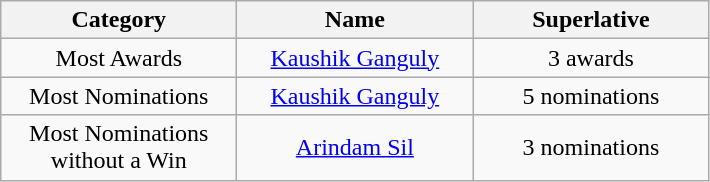<table class="wikitable" style="text-align: center">
<tr>
<th width="150"><strong>Category</strong></th>
<th width="150"><strong>Name</strong></th>
<th width="150"><strong>Superlative</strong></th>
</tr>
<tr>
<td>Most Awards</td>
<td><a href='#'>Kaushik Ganguly</a></td>
<td>3 awards</td>
</tr>
<tr>
<td>Most Nominations</td>
<td><a href='#'>Kaushik Ganguly</a></td>
<td>5 nominations</td>
</tr>
<tr>
<td>Most Nominations without a Win</td>
<td><a href='#'>Arindam Sil</a></td>
<td>3 nominations</td>
</tr>
</table>
